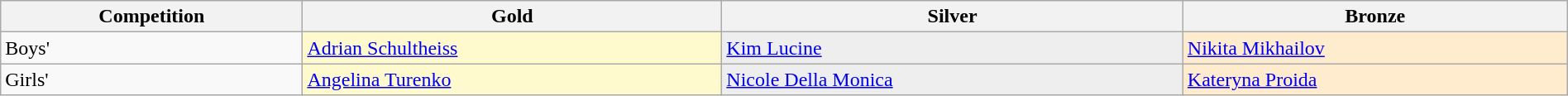<table class=wikitable width=100%>
<tr>
<th>Competition</th>
<th> Gold</th>
<th> Silver</th>
<th> Bronze</th>
</tr>
<tr>
<td>Boys'</td>
<td bgcolor=FFFACD> <a href='#'>Adrian Schultheiss</a></td>
<td bgcolor=eeeeee> <a href='#'>Kim Lucine</a></td>
<td bgcolor=ffebcd> <a href='#'>Nikita Mikhailov</a></td>
</tr>
<tr>
<td>Girls'</td>
<td bgcolor=FFFACD> <a href='#'>Angelina Turenko</a></td>
<td bgcolor=eeeeee> <a href='#'>Nicole Della Monica</a></td>
<td bgcolor=ffebcd> <a href='#'>Kateryna Proida</a></td>
</tr>
</table>
